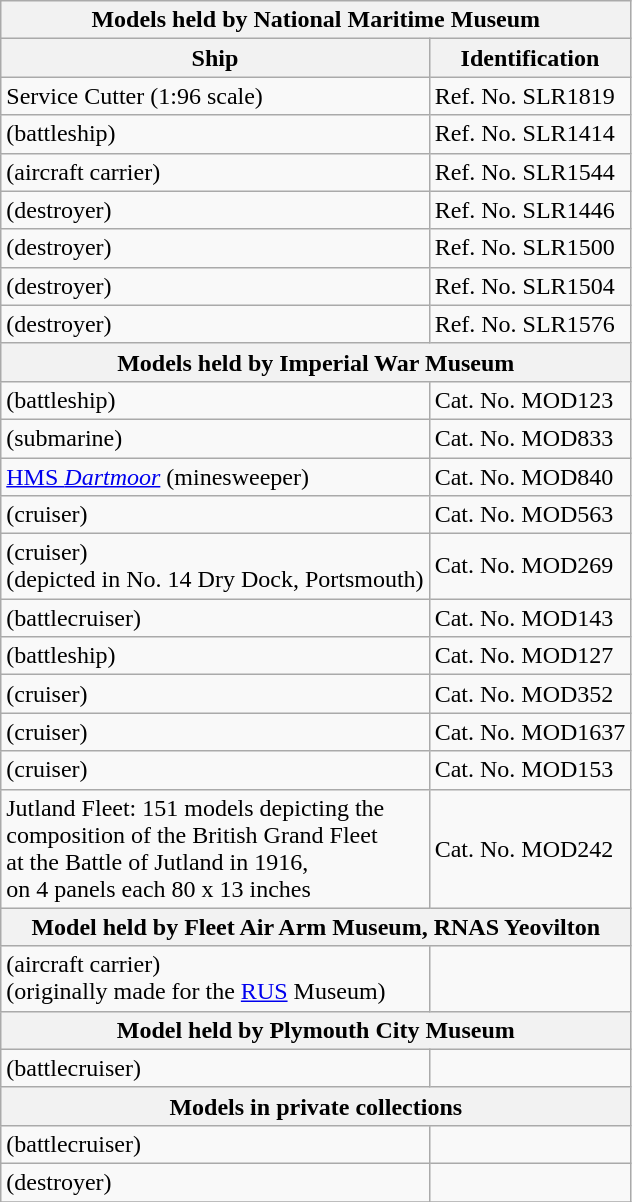<table class="wikitable">
<tr>
<th colspan="2">Models held by National Maritime Museum</th>
</tr>
<tr>
<th>Ship</th>
<th>Identification</th>
</tr>
<tr>
<td>Service Cutter (1:96 scale)</td>
<td>Ref. No. SLR1819</td>
</tr>
<tr>
<td> (battleship)</td>
<td>Ref. No. SLR1414</td>
</tr>
<tr>
<td> (aircraft carrier)</td>
<td>Ref. No. SLR1544</td>
</tr>
<tr>
<td> (destroyer)</td>
<td>Ref. No. SLR1446</td>
</tr>
<tr>
<td> (destroyer)</td>
<td>Ref. No. SLR1500</td>
</tr>
<tr>
<td> (destroyer)</td>
<td>Ref. No. SLR1504</td>
</tr>
<tr>
<td> (destroyer)</td>
<td>Ref. No. SLR1576</td>
</tr>
<tr>
<th colspan="2">Models held by Imperial War Museum</th>
</tr>
<tr>
<td> (battleship)</td>
<td>Cat. No. MOD123</td>
</tr>
<tr>
<td> (submarine)</td>
<td>Cat. No. MOD833</td>
</tr>
<tr>
<td><a href='#'>HMS <em>Dartmoor</em></a> (minesweeper)</td>
<td>Cat. No. MOD840</td>
</tr>
<tr>
<td> (cruiser)</td>
<td>Cat. No. MOD563</td>
</tr>
<tr>
<td> (cruiser)<br>(depicted in No. 14 Dry Dock, Portsmouth)</td>
<td>Cat. No. MOD269</td>
</tr>
<tr>
<td> (battlecruiser)</td>
<td>Cat. No. MOD143</td>
</tr>
<tr>
<td> (battleship)</td>
<td>Cat. No. MOD127</td>
</tr>
<tr>
<td> (cruiser)</td>
<td>Cat. No. MOD352</td>
</tr>
<tr>
<td> (cruiser)</td>
<td>Cat. No. MOD1637</td>
</tr>
<tr>
<td> (cruiser)</td>
<td>Cat. No. MOD153</td>
</tr>
<tr>
<td>Jutland Fleet: 151 models depicting the<br>composition of the British Grand Fleet<br>at the Battle of Jutland in 1916,<br>on 4 panels each 80 x 13 inches</td>
<td>Cat. No. MOD242</td>
</tr>
<tr>
<th colspan="2">Model held by Fleet Air Arm Museum, RNAS Yeovilton</th>
</tr>
<tr>
<td> (aircraft carrier)<br>(originally made for the <a href='#'>RUS</a> Museum)</td>
<td></td>
</tr>
<tr>
<th colspan="2">Model held by Plymouth City Museum</th>
</tr>
<tr>
<td> (battlecruiser)</td>
<td></td>
</tr>
<tr>
<th colspan="2">Models in private collections</th>
</tr>
<tr>
<td> (battlecruiser)</td>
<td></td>
</tr>
<tr>
<td> (destroyer)</td>
<td></td>
</tr>
<tr>
</tr>
</table>
